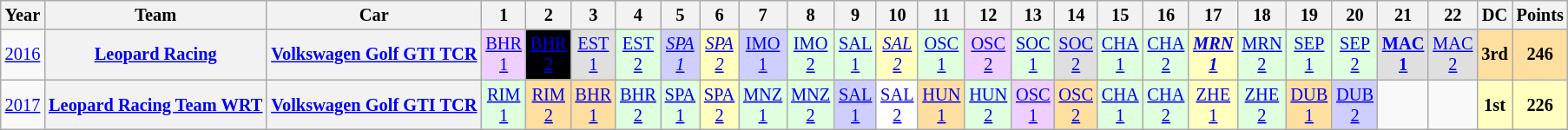<table class="wikitable" style="text-align:center; font-size:85%">
<tr>
<th>Year</th>
<th>Team</th>
<th>Car</th>
<th>1</th>
<th>2</th>
<th>3</th>
<th>4</th>
<th>5</th>
<th>6</th>
<th>7</th>
<th>8</th>
<th>9</th>
<th>10</th>
<th>11</th>
<th>12</th>
<th>13</th>
<th>14</th>
<th>15</th>
<th>16</th>
<th>17</th>
<th>18</th>
<th>19</th>
<th>20</th>
<th>21</th>
<th>22</th>
<th>DC</th>
<th>Points</th>
</tr>
<tr>
<td><a href='#'>2016</a></td>
<th nowrap><a href='#'>Leopard Racing</a></th>
<th nowrap><a href='#'>Volkswagen Golf GTI TCR</a></th>
<td style="background:#EFCFFF;"><a href='#'>BHR<br>1</a><br></td>
<td style="background:#000000; color:white"><a href='#'><span>BHR<br>2</span></a><br></td>
<td style="background:#DFDFDF;"><a href='#'>EST<br>1</a><br></td>
<td style="background:#DFFFDF;"><a href='#'>EST<br>2</a><br></td>
<td style="background:#CFCFFF;"><em><a href='#'>SPA<br>1</a></em><br></td>
<td style="background:#FFFFBF;"><em><a href='#'>SPA<br>2</a></em><br></td>
<td style="background:#CFCFFF;"><a href='#'>IMO<br>1</a><br></td>
<td style="background:#DFFFDF;"><a href='#'>IMO<br>2</a><br></td>
<td style="background:#DFFFDF;"><a href='#'>SAL<br>1</a><br></td>
<td style="background:#FFFFBF;"><em><a href='#'>SAL<br>2</a></em><br></td>
<td style="background:#DFFFDF;"><a href='#'>OSC<br>1</a><br></td>
<td style="background:#EFCFFF;"><a href='#'>OSC<br>2</a><br></td>
<td style="background:#DFFFDF;"><a href='#'>SOC<br>1</a><br></td>
<td style="background:#DFDFDF;"><a href='#'>SOC<br>2</a><br></td>
<td style="background:#DFFFDF;"><a href='#'>CHA<br>1</a><br></td>
<td style="background:#DFFFDF;"><a href='#'>CHA<br>2</a><br></td>
<td style="background:#FFFFBF;"><strong><em><a href='#'>MRN<br>1</a></em></strong><br></td>
<td style="background:#DFFFDF;"><a href='#'>MRN<br>2</a><br></td>
<td style="background:#DFFFDF;"><a href='#'>SEP<br>1</a><br></td>
<td style="background:#DFFFDF;"><a href='#'>SEP<br>2</a><br></td>
<td style="background:#DFDFDF;"><strong><a href='#'>MAC<br>1</a></strong><br></td>
<td style="background:#DFDFDF;"><a href='#'>MAC<br>2</a><br></td>
<th style="background:#FFDF9F;">3rd</th>
<th style="background:#FFDF9F;">246</th>
</tr>
<tr>
<td><a href='#'>2017</a></td>
<th nowrap><a href='#'>Leopard Racing Team WRT</a></th>
<th nowrap><a href='#'>Volkswagen Golf GTI TCR</a></th>
<td style="background:#DFFFDF;"><a href='#'>RIM<br>1</a><br></td>
<td style="background:#FFDF9F;"><a href='#'>RIM<br>2</a><br></td>
<td style="background:#FFDF9F;"><a href='#'>BHR<br>1</a><br></td>
<td style="background:#DFFFDF;"><a href='#'>BHR<br>2</a><br></td>
<td style="background:#DFFFDF;"><a href='#'>SPA<br>1</a><br></td>
<td style="background:#FFFFBF;"><a href='#'>SPA<br>2</a><br></td>
<td style="background:#DFFFDF;"><a href='#'>MNZ<br>1</a><br></td>
<td style="background:#DFFFDF;"><a href='#'>MNZ<br>2</a><br></td>
<td style="background:#CFCFFF;"><a href='#'>SAL<br>1</a><br></td>
<td style="background:#FFFFFF;"><a href='#'>SAL<br>2</a><br></td>
<td style="background:#FFDF9F;"><a href='#'>HUN<br>1</a><br></td>
<td style="background:#DFFFDF;"><a href='#'>HUN<br>2</a><br></td>
<td style="background:#EFCFFF;"><a href='#'>OSC<br>1</a><br></td>
<td style="background:#FFDF9F;"><a href='#'>OSC<br>2</a><br></td>
<td style="background:#DFFFDF;"><a href='#'>CHA<br>1</a><br></td>
<td style="background:#DFFFDF;"><a href='#'>CHA<br>2</a><br></td>
<td style="background:#FFFFBF;"><a href='#'>ZHE<br>1</a><br></td>
<td style="background:#DFFFDF;"><a href='#'>ZHE<br>2</a><br></td>
<td style="background:#FFDF9F;"><a href='#'>DUB<br>1</a><br></td>
<td style="background:#CFCFFF;"><a href='#'>DUB<br>2</a><br></td>
<td></td>
<td></td>
<th style="background:#FFFFBF;">1st</th>
<th style="background:#FFFFBF;">226</th>
</tr>
</table>
